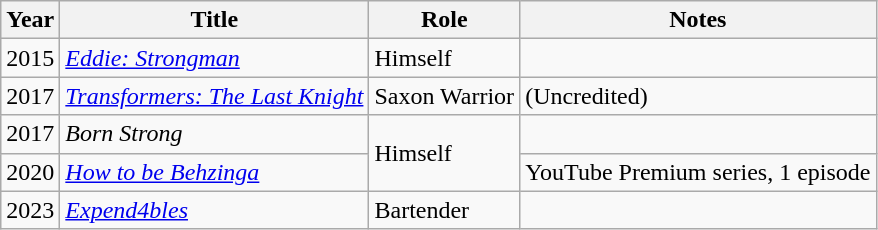<table class="wikitable sortable">
<tr>
<th>Year</th>
<th>Title</th>
<th>Role</th>
<th>Notes</th>
</tr>
<tr>
<td>2015</td>
<td><em><a href='#'>Eddie: Strongman</a></em></td>
<td>Himself</td>
<td></td>
</tr>
<tr>
<td>2017</td>
<td><em><a href='#'>Transformers: The Last Knight</a></em></td>
<td>Saxon Warrior</td>
<td>(Uncredited)</td>
</tr>
<tr>
<td>2017</td>
<td><em>Born Strong</em></td>
<td rowspan="2">Himself</td>
<td></td>
</tr>
<tr>
<td>2020</td>
<td><em><a href='#'>How to be Behzinga</a></em></td>
<td>YouTube Premium series, 1 episode</td>
</tr>
<tr>
<td>2023</td>
<td><em><a href='#'>Expend4bles</a></em></td>
<td>Bartender</td>
<td></td>
</tr>
</table>
